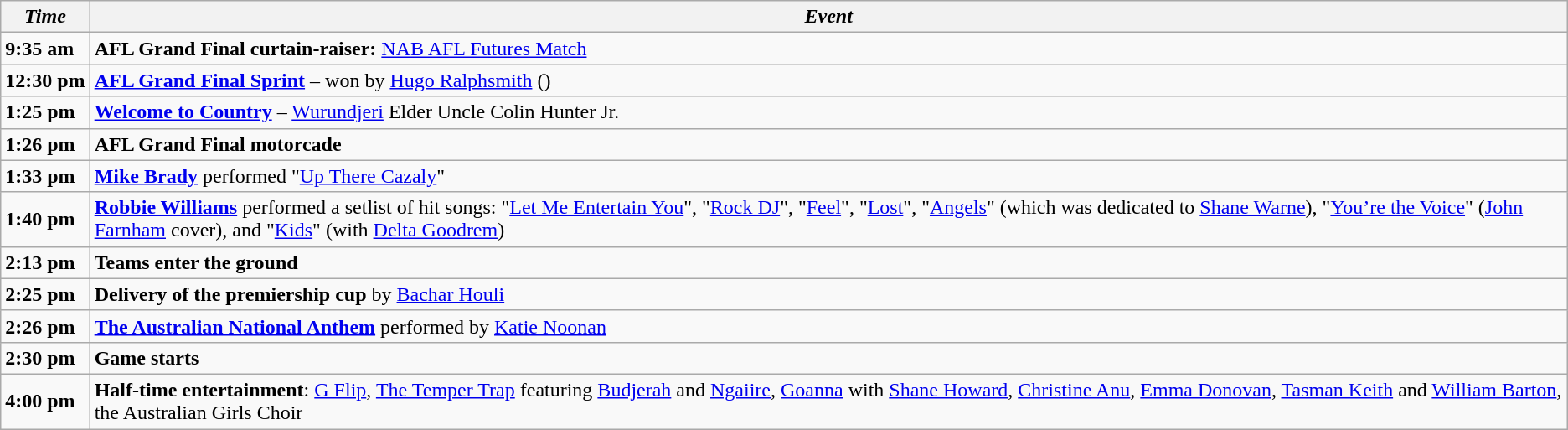<table class="wikitable">
<tr>
<th><em>Time</em></th>
<th><strong><em>Event</em></strong></th>
</tr>
<tr>
<td><strong>9:35 am</strong></td>
<td><strong>AFL Grand Final curtain-raiser:</strong> <a href='#'>NAB AFL Futures Match</a></td>
</tr>
<tr>
<td><strong>12:30 pm</strong></td>
<td><strong><a href='#'>AFL Grand Final Sprint</a></strong> – won by <a href='#'>Hugo Ralphsmith</a> ()</td>
</tr>
<tr>
<td><strong>1:25 pm</strong></td>
<td><strong><a href='#'>Welcome to Country</a></strong> – <a href='#'>Wurundjeri</a> Elder Uncle Colin Hunter Jr.</td>
</tr>
<tr>
<td><strong>1:26 pm</strong></td>
<td><strong>AFL Grand Final motorcade</strong></td>
</tr>
<tr>
<td><strong>1:33 pm</strong></td>
<td><strong><a href='#'>Mike Brady</a></strong> performed "<a href='#'>Up There Cazaly</a>"</td>
</tr>
<tr>
<td><strong>1:40 pm</strong></td>
<td><strong><a href='#'>Robbie Williams</a></strong> performed a setlist of hit songs: "<a href='#'>Let Me Entertain You</a>", "<a href='#'>Rock DJ</a>", "<a href='#'>Feel</a>", "<a href='#'>Lost</a>", "<a href='#'>Angels</a>" (which was dedicated to <a href='#'>Shane Warne</a>), "<a href='#'>You’re the Voice</a>" (<a href='#'>John Farnham</a> cover), and "<a href='#'>Kids</a>" (with <a href='#'>Delta Goodrem</a>)</td>
</tr>
<tr>
<td><strong>2:13 pm</strong></td>
<td><strong>Teams enter the ground</strong></td>
</tr>
<tr>
<td><strong>2:25 pm</strong></td>
<td><strong>Delivery of the premiership cup</strong> by <a href='#'>Bachar Houli</a></td>
</tr>
<tr>
<td><strong>2:26 pm</strong></td>
<td><strong><a href='#'>The Australian National Anthem</a></strong> performed by <a href='#'>Katie Noonan</a></td>
</tr>
<tr>
<td><strong>2:30 pm</strong></td>
<td><strong>Game starts</strong></td>
</tr>
<tr>
<td><strong>4:00 pm</strong></td>
<td><strong>Half-time entertainment</strong>: <a href='#'>G Flip</a>, <a href='#'>The Temper Trap</a> featuring <a href='#'>Budjerah</a> and <a href='#'>Ngaiire</a>, <a href='#'>Goanna</a> with <a href='#'>Shane Howard</a>, <a href='#'>Christine Anu</a>, <a href='#'>Emma Donovan</a>, <a href='#'>Tasman Keith</a> and <a href='#'>William Barton</a>, the Australian Girls Choir</td>
</tr>
</table>
